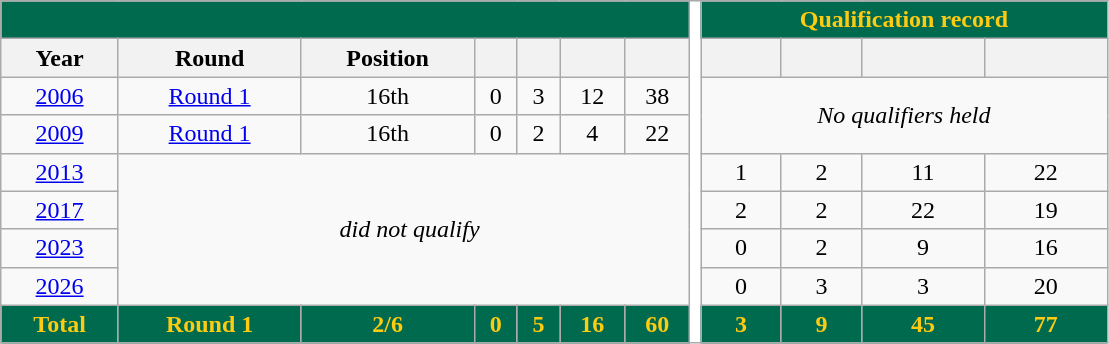<table class="wikitable" style="text-align: center;">
<tr>
<th style="background:#006A4E;" colspan="7"><a href='#'></a></th>
<th style="background:white; width:1%;" rowspan="9"></th>
<th style="background:#006A4E; color:#FCCB12;" colspan="5">Qualification record</th>
</tr>
<tr>
<th>Year</th>
<th>Round</th>
<th>Position</th>
<th></th>
<th></th>
<th></th>
<th></th>
<th></th>
<th></th>
<th></th>
<th></th>
</tr>
<tr>
<td> <a href='#'>2006</a></td>
<td><a href='#'>Round 1</a></td>
<td>16th</td>
<td>0</td>
<td>3</td>
<td>12</td>
<td>38</td>
<td colspan=5 rowspan=2 align=center><em>No qualifiers held</em></td>
</tr>
<tr>
<td> <a href='#'>2009</a></td>
<td><a href='#'>Round 1</a></td>
<td>16th</td>
<td>0</td>
<td>2</td>
<td>4</td>
<td>22</td>
</tr>
<tr>
<td><a href='#'>2013</a></td>
<td colspan=7 rowspan=4 align=center><em>did not qualify</em></td>
<td>1</td>
<td>2</td>
<td>11</td>
<td>22</td>
</tr>
<tr>
<td><a href='#'>2017</a></td>
<td>2</td>
<td>2</td>
<td>22</td>
<td>19</td>
</tr>
<tr>
<td><a href='#'>2023</a></td>
<td>0</td>
<td>2</td>
<td>9</td>
<td>16</td>
</tr>
<tr>
<td><a href='#'>2026</a></td>
<td>0</td>
<td>3</td>
<td>3</td>
<td>20</td>
</tr>
<tr>
<th style="color:#FCCB12; background:#006A4E;"><strong>Total</strong></th>
<th style="color:#FCCB12; background:#006A4E;"><strong>Round 1</strong></th>
<th style="color:#FCCB12; background:#006A4E;"><strong>2/6</strong></th>
<th style="color:#FCCB12; background:#006A4E;"><strong>0</strong></th>
<th style="color:#FCCB12; background:#006A4E;"><strong>5</strong></th>
<th style="color:#FCCB12; background:#006A4E;"><strong>16</strong></th>
<th style="color:#FCCB12; background:#006A4E;"><strong>60</strong></th>
<th style="color:#FCCB12; background:#006A4E;"><strong>3</strong></th>
<th style="color:#FCCB12; background:#006A4E;"><strong>9</strong></th>
<th style="color:#FCCB12; background:#006A4E;"><strong>45</strong></th>
<th style="color:#FCCB12; background:#006A4E;"><strong>77</strong></th>
</tr>
</table>
